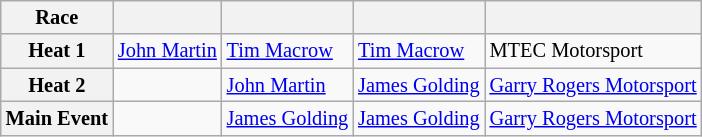<table class="wikitable" style="font-size: 85%;">
<tr>
<th>Race</th>
<th></th>
<th></th>
<th></th>
<th></th>
</tr>
<tr>
<th>Heat 1</th>
<td> <a href='#'>John Martin</a></td>
<td> <a href='#'>Tim Macrow</a></td>
<td> <a href='#'>Tim Macrow</a></td>
<td>MTEC Motorsport</td>
</tr>
<tr>
<th>Heat 2</th>
<td></td>
<td> <a href='#'>John Martin</a></td>
<td> <a href='#'>James Golding</a></td>
<td><a href='#'>Garry Rogers Motorsport</a></td>
</tr>
<tr>
<th>Main Event</th>
<td></td>
<td> <a href='#'>James Golding</a></td>
<td> <a href='#'>James Golding</a></td>
<td><a href='#'>Garry Rogers Motorsport</a></td>
</tr>
</table>
